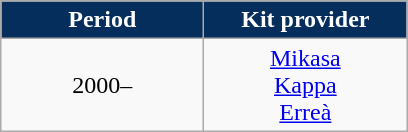<table class="wikitable" style="text-align: center">
<tr>
<th style="width:8em; color:#FFFFFF; background-color:#052E5D">Period</th>
<th style="width:8em; color:#FFFFFF; background-color:#052E5D">Kit provider</th>
</tr>
<tr>
<td>2000–</td>
<td><a href='#'>Mikasa</a><br><a href='#'>Kappa</a><br><a href='#'>Erreà</a></td>
</tr>
</table>
